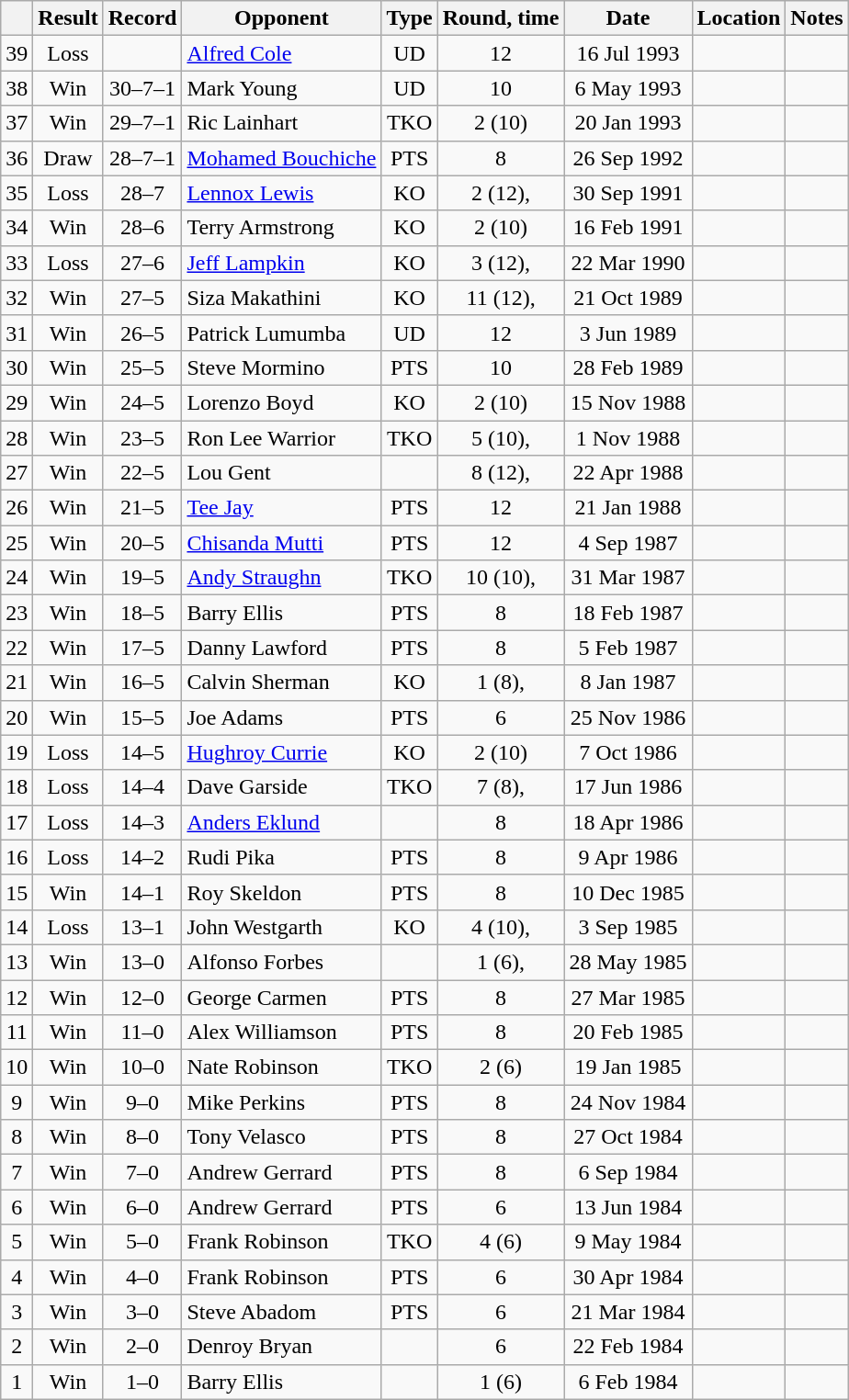<table class="wikitable" style="text-align:center">
<tr>
<th></th>
<th>Result</th>
<th>Record</th>
<th>Opponent</th>
<th>Type</th>
<th>Round, time</th>
<th>Date</th>
<th>Location</th>
<th>Notes</th>
</tr>
<tr>
<td>39</td>
<td>Loss</td>
<td></td>
<td align=left> <a href='#'>Alfred Cole</a></td>
<td>UD</td>
<td>12</td>
<td>16 Jul 1993</td>
<td align=left> </td>
<td align=left></td>
</tr>
<tr>
<td>38</td>
<td>Win</td>
<td>30–7–1</td>
<td align=left> Mark Young</td>
<td>UD</td>
<td>10</td>
<td>6 May 1993</td>
<td align=left> </td>
<td></td>
</tr>
<tr>
<td>37</td>
<td>Win</td>
<td>29–7–1</td>
<td align=left> Ric Lainhart</td>
<td>TKO</td>
<td>2 (10)</td>
<td>20 Jan 1993</td>
<td align=left> </td>
<td></td>
</tr>
<tr>
<td>36</td>
<td>Draw</td>
<td>28–7–1</td>
<td align=left> <a href='#'>Mohamed Bouchiche</a></td>
<td>PTS</td>
<td>8</td>
<td>26 Sep 1992</td>
<td align=left> </td>
<td></td>
</tr>
<tr>
<td>35</td>
<td>Loss</td>
<td>28–7</td>
<td align=left> <a href='#'>Lennox Lewis</a></td>
<td>KO</td>
<td>2 (12), </td>
<td>30 Sep 1991</td>
<td align=left> </td>
<td align=left></td>
</tr>
<tr>
<td>34</td>
<td>Win</td>
<td>28–6</td>
<td align=left> Terry Armstrong</td>
<td>KO</td>
<td>2 (10)</td>
<td>16 Feb 1991</td>
<td align=left> </td>
<td></td>
</tr>
<tr>
<td>33</td>
<td>Loss</td>
<td>27–6</td>
<td align=left> <a href='#'>Jeff Lampkin</a></td>
<td>KO</td>
<td>3 (12), </td>
<td>22 Mar 1990</td>
<td align=left> </td>
<td align=left></td>
</tr>
<tr>
<td>32</td>
<td>Win</td>
<td>27–5</td>
<td align=left> Siza Makathini</td>
<td>KO</td>
<td>11 (12), </td>
<td>21 Oct 1989</td>
<td align=left> </td>
<td align=left></td>
</tr>
<tr>
<td>31</td>
<td>Win</td>
<td>26–5</td>
<td align=left> Patrick Lumumba</td>
<td>UD</td>
<td>12</td>
<td>3 Jun 1989</td>
<td align=left> </td>
<td align=left></td>
</tr>
<tr>
<td>30</td>
<td>Win</td>
<td>25–5</td>
<td align=left> Steve Mormino</td>
<td>PTS</td>
<td>10</td>
<td>28 Feb 1989</td>
<td align=left> </td>
<td></td>
</tr>
<tr>
<td>29</td>
<td>Win</td>
<td>24–5</td>
<td align=left> Lorenzo Boyd</td>
<td>KO</td>
<td>2 (10)</td>
<td>15 Nov 1988</td>
<td align=left> </td>
<td></td>
</tr>
<tr>
<td>28</td>
<td>Win</td>
<td>23–5</td>
<td align=left> Ron Lee Warrior</td>
<td>TKO</td>
<td>5 (10), </td>
<td>1 Nov 1988</td>
<td align=left> </td>
<td></td>
</tr>
<tr>
<td>27</td>
<td>Win</td>
<td>22–5</td>
<td align=left> Lou Gent</td>
<td></td>
<td>8 (12), </td>
<td>22 Apr 1988</td>
<td align=left> </td>
<td align=left></td>
</tr>
<tr>
<td>26</td>
<td>Win</td>
<td>21–5</td>
<td align=left> <a href='#'>Tee Jay</a></td>
<td>PTS</td>
<td>12</td>
<td>21 Jan 1988</td>
<td align=left> </td>
<td align=left></td>
</tr>
<tr>
<td>25</td>
<td>Win</td>
<td>20–5</td>
<td align=left> <a href='#'>Chisanda Mutti</a></td>
<td>PTS</td>
<td>12</td>
<td>4 Sep 1987</td>
<td align=left> </td>
<td align=left></td>
</tr>
<tr>
<td>24</td>
<td>Win</td>
<td>19–5</td>
<td align=left> <a href='#'>Andy Straughn</a></td>
<td>TKO</td>
<td>10 (10), </td>
<td>31 Mar 1987</td>
<td align=left> </td>
<td></td>
</tr>
<tr>
<td>23</td>
<td>Win</td>
<td>18–5</td>
<td align=left> Barry Ellis</td>
<td>PTS</td>
<td>8</td>
<td>18 Feb 1987</td>
<td align=left> </td>
<td></td>
</tr>
<tr>
<td>22</td>
<td>Win</td>
<td>17–5</td>
<td align=left> Danny Lawford</td>
<td>PTS</td>
<td>8</td>
<td>5 Feb 1987</td>
<td align=left> </td>
<td></td>
</tr>
<tr>
<td>21</td>
<td>Win</td>
<td>16–5</td>
<td align=left> Calvin Sherman</td>
<td>KO</td>
<td>1 (8), </td>
<td>8 Jan 1987</td>
<td align=left> </td>
<td></td>
</tr>
<tr>
<td>20</td>
<td>Win</td>
<td>15–5</td>
<td align=left> Joe Adams</td>
<td>PTS</td>
<td>6</td>
<td>25 Nov 1986</td>
<td align=left> </td>
<td></td>
</tr>
<tr>
<td>19</td>
<td>Loss</td>
<td>14–5</td>
<td align=left> <a href='#'>Hughroy Currie</a></td>
<td>KO</td>
<td>2 (10)</td>
<td>7 Oct 1986</td>
<td align=left> </td>
<td></td>
</tr>
<tr>
<td>18</td>
<td>Loss</td>
<td>14–4</td>
<td align=left> Dave Garside</td>
<td>TKO</td>
<td>7 (8), </td>
<td>17 Jun 1986</td>
<td align=left> </td>
<td></td>
</tr>
<tr>
<td>17</td>
<td>Loss</td>
<td>14–3</td>
<td align=left> <a href='#'>Anders Eklund</a></td>
<td></td>
<td>8</td>
<td>18 Apr 1986</td>
<td align=left> </td>
<td></td>
</tr>
<tr>
<td>16</td>
<td>Loss</td>
<td>14–2</td>
<td align=left> Rudi Pika</td>
<td>PTS</td>
<td>8</td>
<td>9 Apr 1986</td>
<td align=left> </td>
<td></td>
</tr>
<tr>
<td>15</td>
<td>Win</td>
<td>14–1</td>
<td align=left> Roy Skeldon</td>
<td>PTS</td>
<td>8</td>
<td>10 Dec 1985</td>
<td align=left> </td>
<td></td>
</tr>
<tr>
<td>14</td>
<td>Loss</td>
<td>13–1</td>
<td align=left> John Westgarth</td>
<td>KO</td>
<td>4 (10), </td>
<td>3 Sep 1985</td>
<td align=left> </td>
<td></td>
</tr>
<tr>
<td>13</td>
<td>Win</td>
<td>13–0</td>
<td align=left> Alfonso Forbes</td>
<td></td>
<td>1 (6), </td>
<td>28 May 1985</td>
<td align=left> </td>
<td></td>
</tr>
<tr>
<td>12</td>
<td>Win</td>
<td>12–0</td>
<td align=left> George Carmen</td>
<td>PTS</td>
<td>8</td>
<td>27 Mar 1985</td>
<td align=left> </td>
<td></td>
</tr>
<tr>
<td>11</td>
<td>Win</td>
<td>11–0</td>
<td align=left> Alex Williamson</td>
<td>PTS</td>
<td>8</td>
<td>20 Feb 1985</td>
<td align=left> </td>
<td></td>
</tr>
<tr>
<td>10</td>
<td>Win</td>
<td>10–0</td>
<td align=left> Nate Robinson</td>
<td>TKO</td>
<td>2 (6)</td>
<td>19 Jan 1985</td>
<td align=left> </td>
<td></td>
</tr>
<tr>
<td>9</td>
<td>Win</td>
<td>9–0</td>
<td align=left> Mike Perkins</td>
<td>PTS</td>
<td>8</td>
<td>24 Nov 1984</td>
<td align=left> </td>
<td></td>
</tr>
<tr>
<td>8</td>
<td>Win</td>
<td>8–0</td>
<td align=left> Tony Velasco</td>
<td>PTS</td>
<td>8</td>
<td>27 Oct 1984</td>
<td align=left> </td>
<td></td>
</tr>
<tr>
<td>7</td>
<td>Win</td>
<td>7–0</td>
<td align=left> Andrew Gerrard</td>
<td>PTS</td>
<td>8</td>
<td>6 Sep 1984</td>
<td align=left> </td>
<td></td>
</tr>
<tr>
<td>6</td>
<td>Win</td>
<td>6–0</td>
<td align=left> Andrew Gerrard</td>
<td>PTS</td>
<td>6</td>
<td>13 Jun 1984</td>
<td align=left> </td>
<td></td>
</tr>
<tr>
<td>5</td>
<td>Win</td>
<td>5–0</td>
<td align=left> Frank Robinson</td>
<td>TKO</td>
<td>4 (6)</td>
<td>9 May 1984</td>
<td align=left> </td>
<td></td>
</tr>
<tr>
<td>4</td>
<td>Win</td>
<td>4–0</td>
<td align=left> Frank Robinson</td>
<td>PTS</td>
<td>6</td>
<td>30 Apr 1984</td>
<td align=left> </td>
<td></td>
</tr>
<tr>
<td>3</td>
<td>Win</td>
<td>3–0</td>
<td align=left> Steve Abadom</td>
<td>PTS</td>
<td>6</td>
<td>21 Mar 1984</td>
<td align=left> </td>
<td></td>
</tr>
<tr>
<td>2</td>
<td>Win</td>
<td>2–0</td>
<td align=left> Denroy Bryan</td>
<td></td>
<td>6</td>
<td>22 Feb 1984</td>
<td align=left> </td>
<td></td>
</tr>
<tr>
<td>1</td>
<td>Win</td>
<td>1–0</td>
<td align=left> Barry Ellis</td>
<td></td>
<td>1 (6)</td>
<td>6 Feb 1984</td>
<td align=left> </td>
<td></td>
</tr>
</table>
